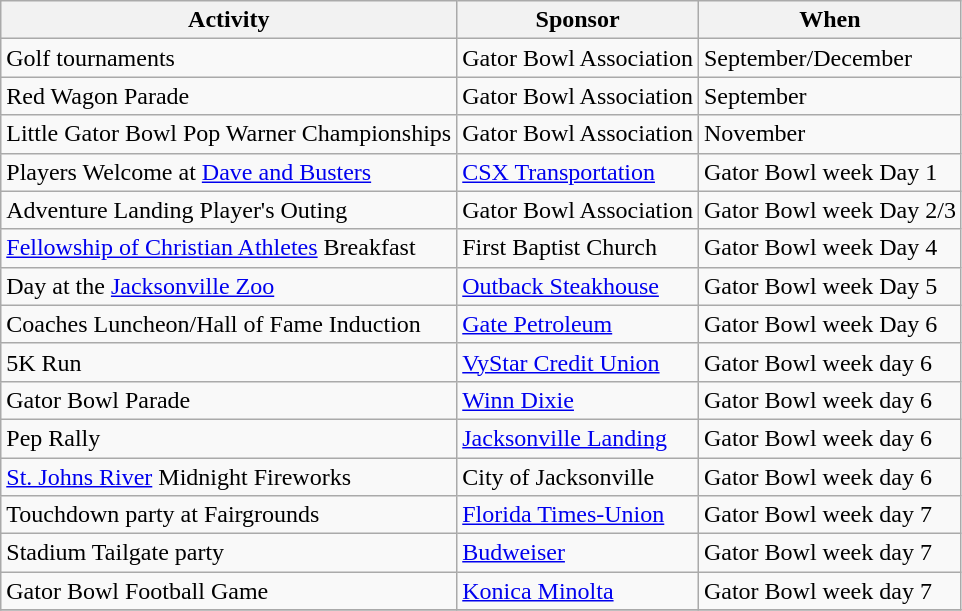<table class = "wikitable">
<tr>
<th>Activity</th>
<th>Sponsor</th>
<th>When</th>
</tr>
<tr>
<td>Golf tournaments</td>
<td>Gator Bowl Association</td>
<td>September/December</td>
</tr>
<tr>
<td>Red Wagon Parade</td>
<td>Gator Bowl Association</td>
<td>September</td>
</tr>
<tr>
<td>Little Gator Bowl Pop Warner Championships</td>
<td>Gator Bowl Association</td>
<td>November</td>
</tr>
<tr>
<td>Players Welcome at <a href='#'>Dave and Busters</a></td>
<td><a href='#'>CSX Transportation</a></td>
<td>Gator Bowl week Day 1</td>
</tr>
<tr>
<td>Adventure Landing Player's Outing</td>
<td>Gator Bowl Association</td>
<td>Gator Bowl week Day 2/3</td>
</tr>
<tr>
<td><a href='#'>Fellowship of Christian Athletes</a> Breakfast</td>
<td>First Baptist Church</td>
<td>Gator Bowl week Day 4</td>
</tr>
<tr>
<td>Day at the <a href='#'>Jacksonville Zoo</a></td>
<td><a href='#'>Outback Steakhouse</a></td>
<td>Gator Bowl week Day 5</td>
</tr>
<tr>
<td>Coaches Luncheon/Hall of Fame Induction</td>
<td><a href='#'>Gate Petroleum</a></td>
<td>Gator Bowl week Day 6</td>
</tr>
<tr>
<td>5K Run</td>
<td><a href='#'>VyStar Credit Union</a></td>
<td>Gator Bowl week day 6</td>
</tr>
<tr>
<td>Gator Bowl Parade</td>
<td><a href='#'>Winn Dixie</a></td>
<td>Gator Bowl week day 6</td>
</tr>
<tr>
<td>Pep Rally</td>
<td><a href='#'>Jacksonville Landing</a></td>
<td>Gator Bowl week day 6</td>
</tr>
<tr>
<td><a href='#'>St. Johns River</a> Midnight Fireworks</td>
<td>City of Jacksonville</td>
<td>Gator Bowl week day 6</td>
</tr>
<tr>
<td>Touchdown party at Fairgrounds</td>
<td><a href='#'>Florida Times-Union</a></td>
<td>Gator Bowl week day 7</td>
</tr>
<tr>
<td>Stadium Tailgate party</td>
<td><a href='#'>Budweiser</a></td>
<td>Gator Bowl week day 7</td>
</tr>
<tr>
<td>Gator Bowl Football Game</td>
<td><a href='#'>Konica Minolta</a></td>
<td>Gator Bowl week day 7</td>
</tr>
<tr>
</tr>
</table>
